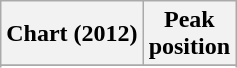<table class="wikitable plainrowheaders">
<tr>
<th>Chart (2012)</th>
<th>Peak<br>position</th>
</tr>
<tr>
</tr>
<tr>
</tr>
<tr>
</tr>
<tr>
</tr>
</table>
